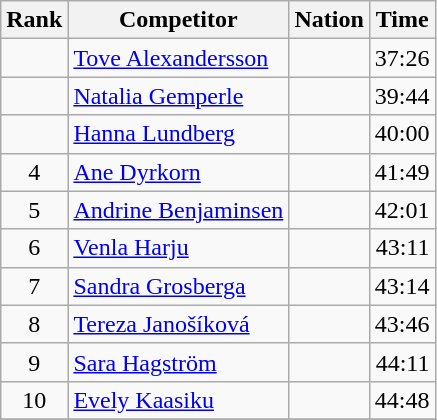<table class="wikitable sortable" style="text-align:left">
<tr>
<th data-sort-type="number">Rank</th>
<th class="unsortable">Competitor</th>
<th>Nation</th>
<th>Time</th>
</tr>
<tr>
<td style="text-align:center"></td>
<td><a href='#'>Tove Alexandersson</a></td>
<td></td>
<td style="text-align:right">37:26</td>
</tr>
<tr>
<td style="text-align:center"></td>
<td><a href='#'>Natalia Gemperle</a></td>
<td></td>
<td style="text-align:right">39:44</td>
</tr>
<tr>
<td style="text-align:center"></td>
<td><a href='#'>Hanna Lundberg</a></td>
<td></td>
<td style="text-align:right">40:00</td>
</tr>
<tr>
<td style="text-align:center">4</td>
<td><a href='#'>Ane Dyrkorn</a></td>
<td></td>
<td style="text-align:right">41:49</td>
</tr>
<tr>
<td style="text-align:center">5</td>
<td><a href='#'>Andrine Benjaminsen</a></td>
<td></td>
<td style="text-align:right">42:01</td>
</tr>
<tr>
<td style="text-align:center">6</td>
<td><a href='#'>Venla Harju</a></td>
<td></td>
<td style="text-align:right">43:11</td>
</tr>
<tr>
<td style="text-align:center">7</td>
<td><a href='#'>Sandra Grosberga</a></td>
<td></td>
<td style="text-align:right">43:14</td>
</tr>
<tr>
<td style="text-align:center">8</td>
<td><a href='#'>Tereza Janošíková</a></td>
<td></td>
<td style="text-align:right">43:46</td>
</tr>
<tr>
<td style="text-align:center">9</td>
<td><a href='#'>Sara Hagström</a></td>
<td></td>
<td style="text-align:right">44:11</td>
</tr>
<tr>
<td style="text-align:center">10</td>
<td><a href='#'>Evely Kaasiku</a></td>
<td></td>
<td style="text-align:right">44:48</td>
</tr>
<tr>
</tr>
</table>
